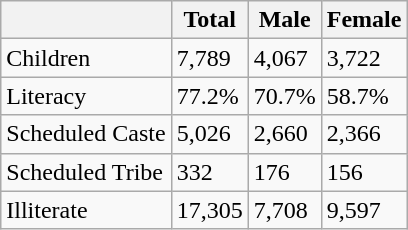<table class="wikitable">
<tr>
<th></th>
<th>Total</th>
<th>Male</th>
<th>Female</th>
</tr>
<tr>
<td>Children</td>
<td>7,789</td>
<td>4,067</td>
<td>3,722</td>
</tr>
<tr>
<td>Literacy</td>
<td>77.2%</td>
<td>70.7%</td>
<td>58.7%</td>
</tr>
<tr>
<td>Scheduled Caste</td>
<td>5,026</td>
<td>2,660</td>
<td>2,366</td>
</tr>
<tr>
<td>Scheduled Tribe</td>
<td>332</td>
<td>176</td>
<td>156</td>
</tr>
<tr>
<td>Illiterate</td>
<td>17,305</td>
<td>7,708</td>
<td>9,597</td>
</tr>
</table>
